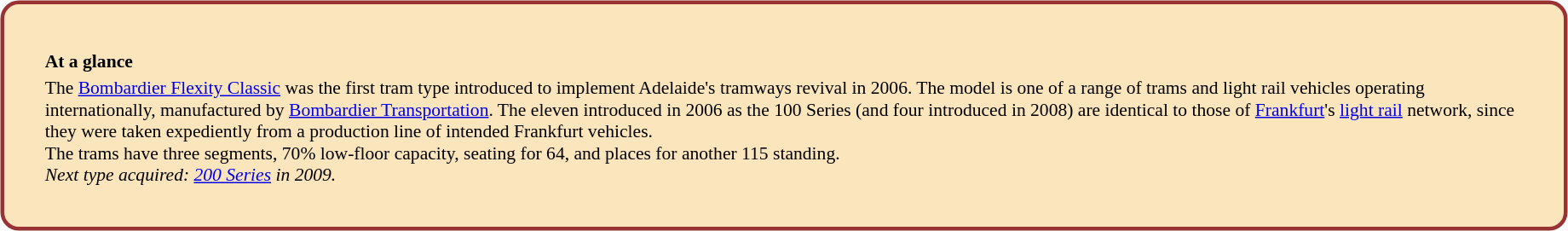<table style="width:100%; float:Left; padding-right: 2em; padding-bottom: 3em;">
<tr>
<td valign=top width=90%><br><table width="100%" align="left" style="text-align:left; border:3px solid #993333; border-radius: 1em; background-color:#FAE5BC; font-size: 90%; padding: 2em;">
<tr>
<td></td>
</tr>
<tr>
<td><strong>At a glance</strong></td>
</tr>
<tr>
<td>The <a href='#'>Bombardier Flexity Classic</a> was the first tram type introduced to implement Adelaide's tramways revival in 2006. The model is one of a range of trams and light rail vehicles operating internationally, manufactured by <a href='#'>Bombardier Transportation</a>. The eleven introduced in 2006 as the 100 Series (and four introduced in 2008) are identical to those of <a href='#'>Frankfurt</a>'s <a href='#'>light rail</a> network, since they were taken expediently from a production line of intended Frankfurt vehicles.<br>The trams have three segments, 70% low-floor capacity, seating for 64, and places for another 115 standing.<br>
<em>Next type acquired: <a href='#'>200 Series</a> in 2009.</em></td>
</tr>
</table>
</td>
</tr>
</table>
